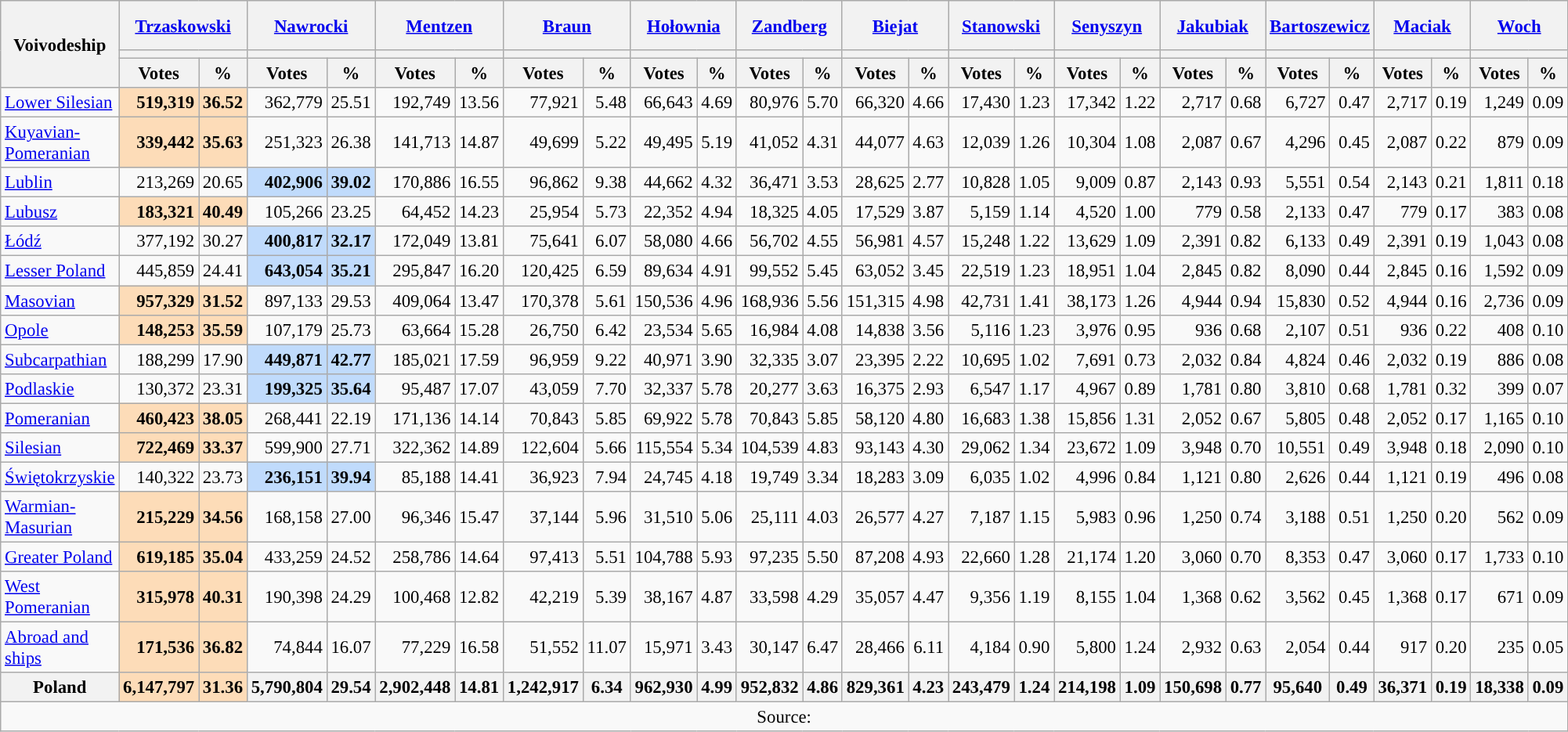<table class="wikitable sortable" style="text-align:right; font-size:95%">
<tr style="height:42px; text-align:center; background-color:#E9E9E9;">
<th rowspan="3" style="width:120px;">Voivodeship</th>
<th colspan="2" data-sort-type="number" style="width:40px;"><a href='#'>Trzaskowski</a><br></th>
<th colspan="2" data-sort-type="number" style="width:40px;"><a href='#'>Nawrocki</a><br></th>
<th colspan="2" data-sort-type="number" style="width:40px;"><a href='#'>Mentzen</a><br></th>
<th colspan="2" data-sort-type="number" style="width:40px;"><a href='#'>Braun</a><br></th>
<th colspan="2" data-sort-type="number" style="width:40px;"><a href='#'>Hołownia</a><br></th>
<th colspan="2" data-sort-type="number" style="width:40px;"><a href='#'>Zandberg</a><br></th>
<th colspan="2" data-sort-type="number" style="width:40px;"><a href='#'>Biejat</a><br></th>
<th colspan="2" data-sort-type="number" style="width:40px;"><a href='#'>Stanowski</a><br></th>
<th colspan="2" data-sort-type="number" style="width:40px;"><a href='#'>Senyszyn</a><br></th>
<th colspan="2" data-sort-type="number" style="width:40px;"><a href='#'>Jakubiak</a><br></th>
<th colspan="2" data-sort-type="number" style="width:40px;"><a href='#'>Bartoszewicz</a><br></th>
<th colspan="2" data-sort-type="number" style="width:40px;"><a href='#'>Maciak</a><br></th>
<th colspan="2" data-sort-type="number" style="width:40px;"><a href='#'>Woch</a><br></th>
</tr>
<tr>
<th colspan="2" style="background:"></th>
<th colspan="2" style="background:"></th>
<th colspan="2" style="background:"></th>
<th colspan="2" style="background:"></th>
<th colspan="2" style="background:"></th>
<th colspan="2" style="background:"></th>
<th colspan="2" style="background:"></th>
<th colspan="2" style="background:"></th>
<th colspan="2" style="background:"></th>
<th colspan="2" style="background:"></th>
<th colspan="2" style="background:"></th>
<th colspan="2" style="background:"></th>
<th colspan="2" style="background:"></th>
</tr>
<tr>
<th>Votes</th>
<th>%</th>
<th>Votes</th>
<th>%</th>
<th>Votes</th>
<th>%</th>
<th>Votes</th>
<th>%</th>
<th>Votes</th>
<th>%</th>
<th>Votes</th>
<th>%</th>
<th>Votes</th>
<th>%</th>
<th>Votes</th>
<th>%</th>
<th>Votes</th>
<th>%</th>
<th>Votes</th>
<th>%</th>
<th>Votes</th>
<th>%</th>
<th>Votes</th>
<th>%</th>
<th>Votes</th>
<th>%</th>
</tr>
<tr>
<td align="left"><a href='#'>Lower Silesian</a></td>
<td style="font-weight:bold; background:#FDDCB8">519,319</td>
<td style="font-weight:bold; background:#FDDCB8">36.52</td>
<td>362,779</td>
<td>25.51</td>
<td>192,749</td>
<td>13.56</td>
<td>77,921</td>
<td>5.48</td>
<td>66,643</td>
<td>4.69</td>
<td>80,976</td>
<td>5.70</td>
<td>66,320</td>
<td>4.66</td>
<td>17,430</td>
<td>1.23</td>
<td>17,342</td>
<td>1.22</td>
<td>2,717</td>
<td>0.68</td>
<td>6,727</td>
<td>0.47</td>
<td>2,717</td>
<td>0.19</td>
<td>1,249</td>
<td>0.09</td>
</tr>
<tr>
<td align="left"><a href='#'>Kuyavian-Pomeranian</a></td>
<td style="font-weight:bold; background:#FDDCB8">339,442</td>
<td style="font-weight:bold; background:#FDDCB8">35.63</td>
<td>251,323</td>
<td>26.38</td>
<td>141,713</td>
<td>14.87</td>
<td>49,699</td>
<td>5.22</td>
<td>49,495</td>
<td>5.19</td>
<td>41,052</td>
<td>4.31</td>
<td>44,077</td>
<td>4.63</td>
<td>12,039</td>
<td>1.26</td>
<td>10,304</td>
<td>1.08</td>
<td>2,087</td>
<td>0.67</td>
<td>4,296</td>
<td>0.45</td>
<td>2,087</td>
<td>0.22</td>
<td>879</td>
<td>0.09</td>
</tr>
<tr>
<td align="left"><a href='#'>Lublin</a></td>
<td>213,269</td>
<td>20.65</td>
<td style="font-weight:bold; background:#C0DBFC">402,906</td>
<td style="font-weight:bold; background:#C0DBFC">39.02</td>
<td>170,886</td>
<td>16.55</td>
<td>96,862</td>
<td>9.38</td>
<td>44,662</td>
<td>4.32</td>
<td>36,471</td>
<td>3.53</td>
<td>28,625</td>
<td>2.77</td>
<td>10,828</td>
<td>1.05</td>
<td>9,009</td>
<td>0.87</td>
<td>2,143</td>
<td>0.93</td>
<td>5,551</td>
<td>0.54</td>
<td>2,143</td>
<td>0.21</td>
<td>1,811</td>
<td>0.18</td>
</tr>
<tr>
<td align="left"><a href='#'>Lubusz</a></td>
<td style="font-weight:bold; background:#FDDCB8">183,321</td>
<td style="font-weight:bold; background:#FDDCB8">40.49</td>
<td>105,266</td>
<td>23.25</td>
<td>64,452</td>
<td>14.23</td>
<td>25,954</td>
<td>5.73</td>
<td>22,352</td>
<td>4.94</td>
<td>18,325</td>
<td>4.05</td>
<td>17,529</td>
<td>3.87</td>
<td>5,159</td>
<td>1.14</td>
<td>4,520</td>
<td>1.00</td>
<td>779</td>
<td>0.58</td>
<td>2,133</td>
<td>0.47</td>
<td>779</td>
<td>0.17</td>
<td>383</td>
<td>0.08</td>
</tr>
<tr>
<td align="left"><a href='#'>Łódź</a></td>
<td>377,192</td>
<td>30.27</td>
<td style="font-weight:bold; background:#C0DBFC">400,817</td>
<td style="font-weight:bold; background:#C0DBFC">32.17</td>
<td>172,049</td>
<td>13.81</td>
<td>75,641</td>
<td>6.07</td>
<td>58,080</td>
<td>4.66</td>
<td>56,702</td>
<td>4.55</td>
<td>56,981</td>
<td>4.57</td>
<td>15,248</td>
<td>1.22</td>
<td>13,629</td>
<td>1.09</td>
<td>2,391</td>
<td>0.82</td>
<td>6,133</td>
<td>0.49</td>
<td>2,391</td>
<td>0.19</td>
<td>1,043</td>
<td>0.08</td>
</tr>
<tr>
<td align="left"><a href='#'>Lesser Poland</a></td>
<td>445,859</td>
<td>24.41</td>
<td style="font-weight:bold; background:#C0DBFC">643,054</td>
<td style="font-weight:bold; background:#C0DBFC">35.21</td>
<td>295,847</td>
<td>16.20</td>
<td>120,425</td>
<td>6.59</td>
<td>89,634</td>
<td>4.91</td>
<td>99,552</td>
<td>5.45</td>
<td>63,052</td>
<td>3.45</td>
<td>22,519</td>
<td>1.23</td>
<td>18,951</td>
<td>1.04</td>
<td>2,845</td>
<td>0.82</td>
<td>8,090</td>
<td>0.44</td>
<td>2,845</td>
<td>0.16</td>
<td>1,592</td>
<td>0.09</td>
</tr>
<tr>
<td align="left"><a href='#'>Masovian</a></td>
<td style="font-weight:bold; background:#FDDCB8">957,329</td>
<td style="font-weight:bold; background:#FDDCB8">31.52</td>
<td>897,133</td>
<td>29.53</td>
<td>409,064</td>
<td>13.47</td>
<td>170,378</td>
<td>5.61</td>
<td>150,536</td>
<td>4.96</td>
<td>168,936</td>
<td>5.56</td>
<td>151,315</td>
<td>4.98</td>
<td>42,731</td>
<td>1.41</td>
<td>38,173</td>
<td>1.26</td>
<td>4,944</td>
<td>0.94</td>
<td>15,830</td>
<td>0.52</td>
<td>4,944</td>
<td>0.16</td>
<td>2,736</td>
<td>0.09</td>
</tr>
<tr>
<td align="left"><a href='#'>Opole</a></td>
<td style="font-weight:bold; background:#FDDCB8">148,253</td>
<td style="font-weight:bold; background:#FDDCB8">35.59</td>
<td>107,179</td>
<td>25.73</td>
<td>63,664</td>
<td>15.28</td>
<td>26,750</td>
<td>6.42</td>
<td>23,534</td>
<td>5.65</td>
<td>16,984</td>
<td>4.08</td>
<td>14,838</td>
<td>3.56</td>
<td>5,116</td>
<td>1.23</td>
<td>3,976</td>
<td>0.95</td>
<td>936</td>
<td>0.68</td>
<td>2,107</td>
<td>0.51</td>
<td>936</td>
<td>0.22</td>
<td>408</td>
<td>0.10</td>
</tr>
<tr>
<td align="left"><a href='#'>Subcarpathian</a></td>
<td>188,299</td>
<td>17.90</td>
<td style="font-weight:bold; background:#C0DBFC">449,871</td>
<td style="font-weight:bold; background:#C0DBFC">42.77</td>
<td>185,021</td>
<td>17.59</td>
<td>96,959</td>
<td>9.22</td>
<td>40,971</td>
<td>3.90</td>
<td>32,335</td>
<td>3.07</td>
<td>23,395</td>
<td>2.22</td>
<td>10,695</td>
<td>1.02</td>
<td>7,691</td>
<td>0.73</td>
<td>2,032</td>
<td>0.84</td>
<td>4,824</td>
<td>0.46</td>
<td>2,032</td>
<td>0.19</td>
<td>886</td>
<td>0.08</td>
</tr>
<tr>
<td align="left"><a href='#'>Podlaskie</a></td>
<td>130,372</td>
<td>23.31</td>
<td style="font-weight:bold; background:#C0DBFC">199,325</td>
<td style="font-weight:bold; background:#C0DBFC">35.64</td>
<td>95,487</td>
<td>17.07</td>
<td>43,059</td>
<td>7.70</td>
<td>32,337</td>
<td>5.78</td>
<td>20,277</td>
<td>3.63</td>
<td>16,375</td>
<td>2.93</td>
<td>6,547</td>
<td>1.17</td>
<td>4,967</td>
<td>0.89</td>
<td>1,781</td>
<td>0.80</td>
<td>3,810</td>
<td>0.68</td>
<td>1,781</td>
<td>0.32</td>
<td>399</td>
<td>0.07</td>
</tr>
<tr>
<td align="left"><a href='#'>Pomeranian</a></td>
<td style="font-weight:bold; background:#FDDCB8">460,423</td>
<td style="font-weight:bold; background:#FDDCB8">38.05</td>
<td>268,441</td>
<td>22.19</td>
<td>171,136</td>
<td>14.14</td>
<td>70,843</td>
<td>5.85</td>
<td>69,922</td>
<td>5.78</td>
<td>70,843</td>
<td>5.85</td>
<td>58,120</td>
<td>4.80</td>
<td>16,683</td>
<td>1.38</td>
<td>15,856</td>
<td>1.31</td>
<td>2,052</td>
<td>0.67</td>
<td>5,805</td>
<td>0.48</td>
<td>2,052</td>
<td>0.17</td>
<td>1,165</td>
<td>0.10</td>
</tr>
<tr>
<td align="left"><a href='#'>Silesian</a></td>
<td style="font-weight:bold; background:#FDDCB8">722,469</td>
<td style="font-weight:bold; background:#FDDCB8">33.37</td>
<td>599,900</td>
<td>27.71</td>
<td>322,362</td>
<td>14.89</td>
<td>122,604</td>
<td>5.66</td>
<td>115,554</td>
<td>5.34</td>
<td>104,539</td>
<td>4.83</td>
<td>93,143</td>
<td>4.30</td>
<td>29,062</td>
<td>1.34</td>
<td>23,672</td>
<td>1.09</td>
<td>3,948</td>
<td>0.70</td>
<td>10,551</td>
<td>0.49</td>
<td>3,948</td>
<td>0.18</td>
<td>2,090</td>
<td>0.10</td>
</tr>
<tr>
<td align="left"><a href='#'>Świętokrzyskie</a></td>
<td>140,322</td>
<td>23.73</td>
<td style="font-weight:bold; background:#C0DBFC">236,151</td>
<td style="font-weight:bold; background:#C0DBFC">39.94</td>
<td>85,188</td>
<td>14.41</td>
<td>36,923</td>
<td>7.94</td>
<td>24,745</td>
<td>4.18</td>
<td>19,749</td>
<td>3.34</td>
<td>18,283</td>
<td>3.09</td>
<td>6,035</td>
<td>1.02</td>
<td>4,996</td>
<td>0.84</td>
<td>1,121</td>
<td>0.80</td>
<td>2,626</td>
<td>0.44</td>
<td>1,121</td>
<td>0.19</td>
<td>496</td>
<td>0.08</td>
</tr>
<tr>
<td align="left"><a href='#'>Warmian-Masurian</a></td>
<td style="font-weight:bold; background:#FDDCB8">215,229</td>
<td style="font-weight:bold; background:#FDDCB8">34.56</td>
<td>168,158</td>
<td>27.00</td>
<td>96,346</td>
<td>15.47</td>
<td>37,144</td>
<td>5.96</td>
<td>31,510</td>
<td>5.06</td>
<td>25,111</td>
<td>4.03</td>
<td>26,577</td>
<td>4.27</td>
<td>7,187</td>
<td>1.15</td>
<td>5,983</td>
<td>0.96</td>
<td>1,250</td>
<td>0.74</td>
<td>3,188</td>
<td>0.51</td>
<td>1,250</td>
<td>0.20</td>
<td>562</td>
<td>0.09</td>
</tr>
<tr>
<td align="left"><a href='#'>Greater Poland</a></td>
<td style="font-weight:bold; background:#FDDCB8">619,185</td>
<td style="font-weight:bold; background:#FDDCB8">35.04</td>
<td>433,259</td>
<td>24.52</td>
<td>258,786</td>
<td>14.64</td>
<td>97,413</td>
<td>5.51</td>
<td>104,788</td>
<td>5.93</td>
<td>97,235</td>
<td>5.50</td>
<td>87,208</td>
<td>4.93</td>
<td>22,660</td>
<td>1.28</td>
<td>21,174</td>
<td>1.20</td>
<td>3,060</td>
<td>0.70</td>
<td>8,353</td>
<td>0.47</td>
<td>3,060</td>
<td>0.17</td>
<td>1,733</td>
<td>0.10</td>
</tr>
<tr>
<td align="left"><a href='#'>West Pomeranian</a></td>
<td style="font-weight:bold; background:#FDDCB8">315,978</td>
<td style="font-weight:bold; background:#FDDCB8">40.31</td>
<td>190,398</td>
<td>24.29</td>
<td>100,468</td>
<td>12.82</td>
<td>42,219</td>
<td>5.39</td>
<td>38,167</td>
<td>4.87</td>
<td>33,598</td>
<td>4.29</td>
<td>35,057</td>
<td>4.47</td>
<td>9,356</td>
<td>1.19</td>
<td>8,155</td>
<td>1.04</td>
<td>1,368</td>
<td>0.62</td>
<td>3,562</td>
<td>0.45</td>
<td>1,368</td>
<td>0.17</td>
<td>671</td>
<td>0.09</td>
</tr>
<tr>
<td align="left"><a href='#'>Abroad and ships</a></td>
<td style="font-weight:bold; background:#FDDCB8">171,536</td>
<td style="font-weight:bold; background:#FDDCB8">36.82</td>
<td>74,844</td>
<td>16.07</td>
<td>77,229</td>
<td>16.58</td>
<td>51,552</td>
<td>11.07</td>
<td>15,971</td>
<td>3.43</td>
<td>30,147</td>
<td>6.47</td>
<td>28,466</td>
<td>6.11</td>
<td>4,184</td>
<td>0.90</td>
<td>5,800</td>
<td>1.24</td>
<td>2,932</td>
<td>0.63</td>
<td>2,054</td>
<td>0.44</td>
<td>917</td>
<td>0.20</td>
<td>235</td>
<td>0.05</td>
</tr>
<tr class="sortbottom">
<th>Poland</th>
<th style="font-weight:bold; background:#FDDCB8">6,147,797</th>
<th style="font-weight:bold; background:#FDDCB8">31.36</th>
<th>5,790,804</th>
<th>29.54</th>
<th>2,902,448</th>
<th>14.81</th>
<th>1,242,917</th>
<th>6.34</th>
<th>962,930</th>
<th>4.99</th>
<th>952,832</th>
<th>4.86</th>
<th>829,361</th>
<th>4.23</th>
<th>243,479</th>
<th>1.24</th>
<th>214,198</th>
<th>1.09</th>
<th>150,698</th>
<th>0.77</th>
<th>95,640</th>
<th>0.49</th>
<th>36,371</th>
<th>0.19</th>
<th>18,338</th>
<th>0.09</th>
</tr>
<tr class=sortbottom>
<td colspan="27" align="center">Source: </td>
</tr>
</table>
